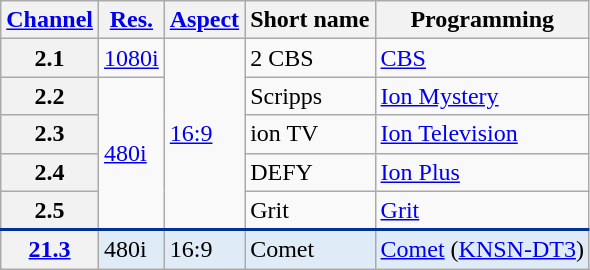<table class="wikitable">
<tr>
<th scope = "col"><a href='#'>Channel</a></th>
<th scope = "col"><a href='#'>Res.</a></th>
<th scope = "col"><a href='#'>Aspect</a></th>
<th scope = "col">Short name</th>
<th scope = "col">Programming</th>
</tr>
<tr>
<th scope = "row">2.1</th>
<td><a href='#'>1080i</a></td>
<td rowspan=5><a href='#'>16:9</a></td>
<td>2 CBS</td>
<td><a href='#'>CBS</a></td>
</tr>
<tr>
<th scope = "row">2.2</th>
<td rowspan=4><a href='#'>480i</a></td>
<td>Scripps</td>
<td><a href='#'>Ion Mystery</a></td>
</tr>
<tr>
<th scope = "row">2.3</th>
<td>ion TV</td>
<td><a href='#'>Ion Television</a></td>
</tr>
<tr>
<th scope = "row">2.4</th>
<td>DEFY</td>
<td><a href='#'>Ion Plus</a></td>
</tr>
<tr>
<th scope = "row">2.5</th>
<td>Grit</td>
<td><a href='#'>Grit</a></td>
</tr>
<tr style="background-color:#DFEBF6; border-top: 2px solid #003399;">
<th scope = "row"><a href='#'>21.3</a></th>
<td>480i</td>
<td>16:9</td>
<td>Comet</td>
<td><a href='#'>Comet</a> (<a href='#'>KNSN-DT3</a>)</td>
</tr>
</table>
